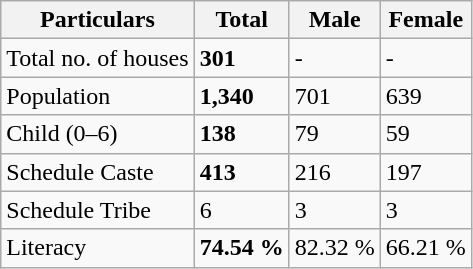<table class="wikitable">
<tr>
<th>Particulars</th>
<th>Total</th>
<th>Male</th>
<th>Female</th>
</tr>
<tr>
<td>Total no. of houses</td>
<td><strong>301</strong></td>
<td>-</td>
<td>-</td>
</tr>
<tr>
<td>Population</td>
<td><strong>1,340</strong></td>
<td>701</td>
<td>639</td>
</tr>
<tr>
<td>Child (0–6)</td>
<td><strong>138</strong></td>
<td>79</td>
<td>59</td>
</tr>
<tr>
<td>Schedule Caste</td>
<td><strong>413</strong></td>
<td>216</td>
<td>197</td>
</tr>
<tr>
<td>Schedule Tribe</td>
<td>6</td>
<td>3</td>
<td>3</td>
</tr>
<tr>
<td>Literacy</td>
<td><strong>74.54 %</strong></td>
<td>82.32 %</td>
<td>66.21 %</td>
</tr>
</table>
